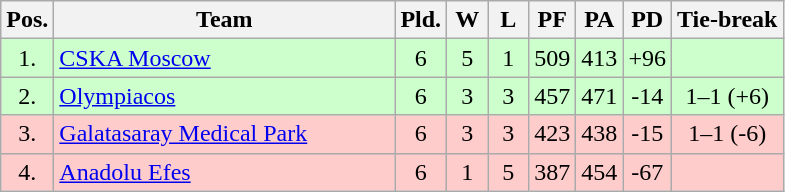<table class="wikitable" style="text-align:center">
<tr>
<th width=15>Pos.</th>
<th width=220>Team</th>
<th width=20>Pld.</th>
<th width=20>W</th>
<th width=20>L</th>
<th width=20>PF</th>
<th width=20>PA</th>
<th width=20>PD</th>
<th>Tie-break</th>
</tr>
<tr style="background:#ccffcc">
<td>1.</td>
<td align=left> <a href='#'>CSKA Moscow</a></td>
<td>6</td>
<td>5</td>
<td>1</td>
<td>509</td>
<td>413</td>
<td>+96</td>
<td></td>
</tr>
<tr style="background:#ccffcc">
<td>2.</td>
<td align=left> <a href='#'>Olympiacos</a></td>
<td>6</td>
<td>3</td>
<td>3</td>
<td>457</td>
<td>471</td>
<td>-14</td>
<td>1–1 (+6)</td>
</tr>
<tr style="background:#fcc;">
<td>3.</td>
<td align=left> <a href='#'>Galatasaray Medical Park</a></td>
<td>6</td>
<td>3</td>
<td>3</td>
<td>423</td>
<td>438</td>
<td>-15</td>
<td>1–1 (-6)</td>
</tr>
<tr style="background:#fcc;">
<td>4.</td>
<td align=left> <a href='#'>Anadolu Efes</a></td>
<td>6</td>
<td>1</td>
<td>5</td>
<td>387</td>
<td>454</td>
<td>-67</td>
<td></td>
</tr>
</table>
